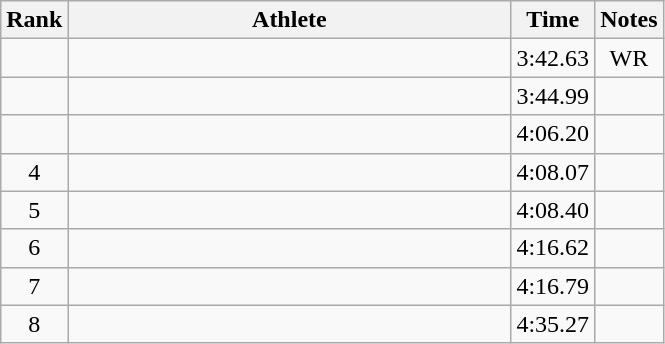<table class="wikitable" style="text-align:center">
<tr>
<th>Rank</th>
<th Style="width:18em">Athlete</th>
<th>Time</th>
<th>Notes</th>
</tr>
<tr>
<td></td>
<td style="text-align:left"></td>
<td>3:42.63</td>
<td>WR</td>
</tr>
<tr>
<td></td>
<td style="text-align:left"></td>
<td>3:44.99</td>
<td></td>
</tr>
<tr>
<td></td>
<td style="text-align:left"></td>
<td>4:06.20</td>
<td></td>
</tr>
<tr>
<td>4</td>
<td style="text-align:left"></td>
<td>4:08.07</td>
<td></td>
</tr>
<tr>
<td>5</td>
<td style="text-align:left"></td>
<td>4:08.40</td>
<td></td>
</tr>
<tr>
<td>6</td>
<td style="text-align:left"></td>
<td>4:16.62</td>
<td></td>
</tr>
<tr>
<td>7</td>
<td style="text-align:left"></td>
<td>4:16.79</td>
<td></td>
</tr>
<tr>
<td>8</td>
<td style="text-align:left"></td>
<td>4:35.27</td>
<td></td>
</tr>
</table>
